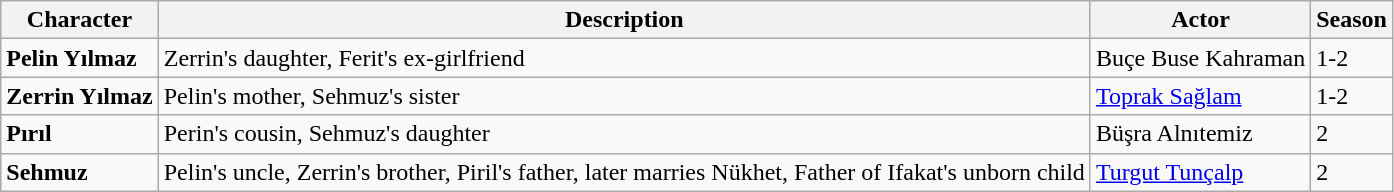<table class="wikitable sortable">
<tr>
<th>Character</th>
<th>Description</th>
<th>Actor</th>
<th>Season</th>
</tr>
<tr>
<td><strong>Pelin Yılmaz</strong></td>
<td>Zerrin's daughter, Ferit's ex-girlfriend</td>
<td>Buçe Buse Kahraman</td>
<td>1-2</td>
</tr>
<tr>
<td><strong>Zerrin Yılmaz</strong></td>
<td>Pelin's mother, Sehmuz's sister</td>
<td><a href='#'>Toprak Sağlam</a></td>
<td>1-2</td>
</tr>
<tr>
<td><strong>Pırıl</strong></td>
<td>Perin's cousin, Sehmuz's daughter</td>
<td>Büşra Alnıtemiz</td>
<td>2</td>
</tr>
<tr>
<td><strong>Sehmuz</strong></td>
<td>Pelin's uncle, Zerrin's brother, Piril's father, later marries Nükhet, Father of Ifakat's unborn child</td>
<td><a href='#'>Turgut Tunçalp</a></td>
<td>2</td>
</tr>
</table>
